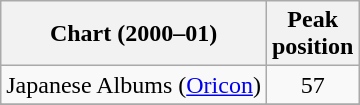<table class="wikitable plainrowheaders sortable">
<tr>
<th>Chart (2000–01)</th>
<th>Peak<br>position</th>
</tr>
<tr>
<td>Japanese Albums (<a href='#'>Oricon</a>)</td>
<td align="center">57</td>
</tr>
<tr>
</tr>
<tr>
</tr>
<tr>
</tr>
<tr>
</tr>
</table>
